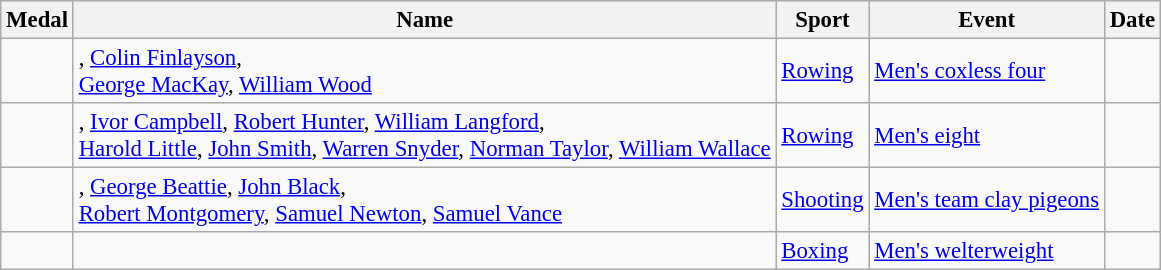<table class="wikitable sortable" style="font-size:95%">
<tr>
<th>Medal</th>
<th>Name</th>
<th>Sport</th>
<th>Event</th>
<th>Date</th>
</tr>
<tr>
<td></td>
<td>, <a href='#'>Colin Finlayson</a>,<br><a href='#'>George MacKay</a>, <a href='#'>William Wood</a></td>
<td><a href='#'>Rowing</a></td>
<td><a href='#'>Men's coxless four</a></td>
<td></td>
</tr>
<tr>
<td></td>
<td>, <a href='#'>Ivor Campbell</a>, <a href='#'>Robert Hunter</a>, <a href='#'>William Langford</a>,<br><a href='#'>Harold Little</a>, <a href='#'>John Smith</a>, <a href='#'>Warren Snyder</a>, <a href='#'>Norman Taylor</a>, <a href='#'>William Wallace</a></td>
<td><a href='#'>Rowing</a></td>
<td><a href='#'>Men's eight</a></td>
<td></td>
</tr>
<tr>
<td></td>
<td>, <a href='#'>George Beattie</a>, <a href='#'>John Black</a>,<br><a href='#'>Robert Montgomery</a>, <a href='#'>Samuel Newton</a>, <a href='#'>Samuel Vance</a></td>
<td><a href='#'>Shooting</a></td>
<td><a href='#'>Men's team clay pigeons</a></td>
<td></td>
</tr>
<tr>
<td></td>
<td></td>
<td><a href='#'>Boxing</a></td>
<td><a href='#'>Men's welterweight</a></td>
<td></td>
</tr>
</table>
